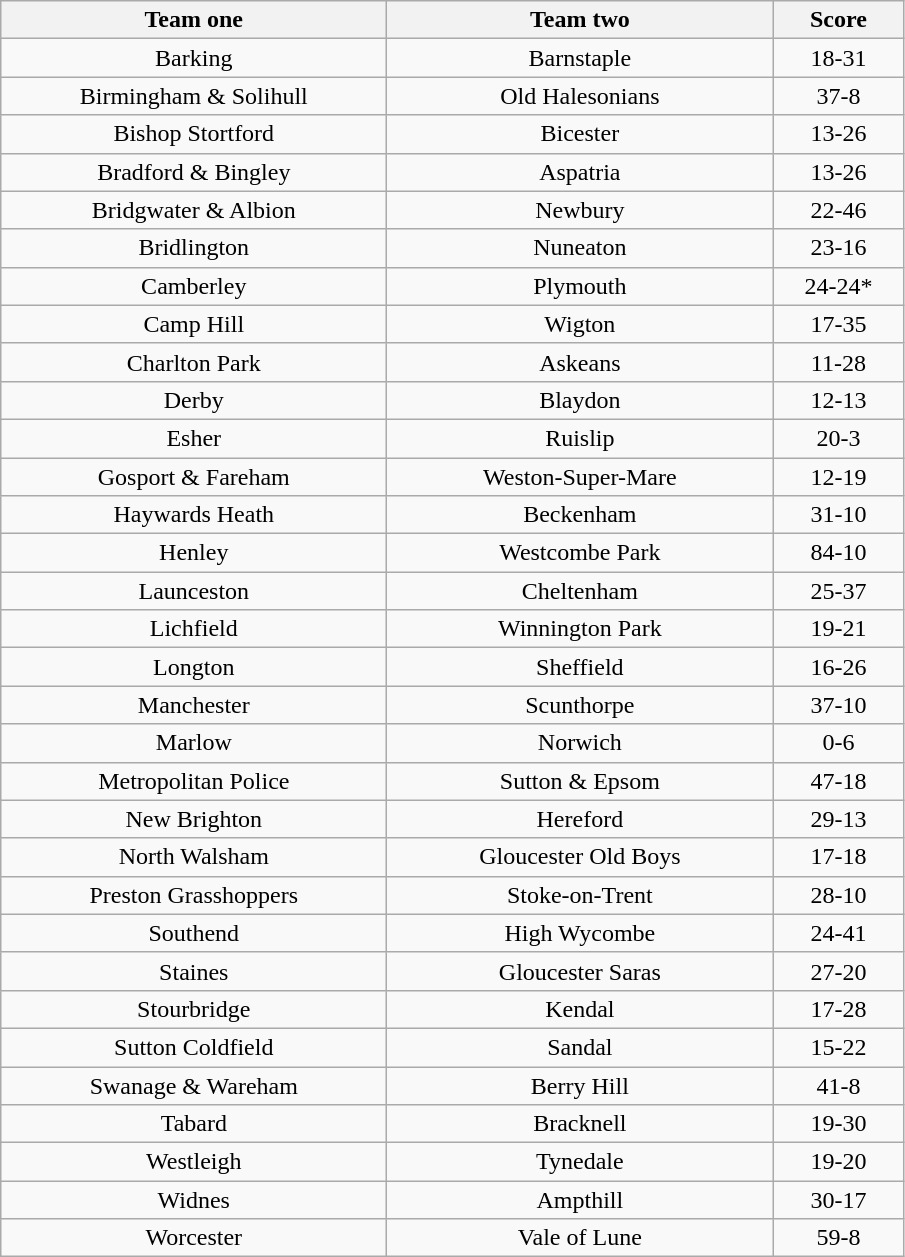<table class="wikitable" style="text-align: center">
<tr>
<th width=250>Team one</th>
<th width=250>Team two</th>
<th width=80>Score</th>
</tr>
<tr>
<td>Barking</td>
<td>Barnstaple</td>
<td>18-31</td>
</tr>
<tr>
<td>Birmingham & Solihull</td>
<td>Old Halesonians</td>
<td>37-8</td>
</tr>
<tr>
<td>Bishop Stortford</td>
<td>Bicester</td>
<td>13-26</td>
</tr>
<tr>
<td>Bradford & Bingley</td>
<td>Aspatria</td>
<td>13-26</td>
</tr>
<tr>
<td>Bridgwater & Albion</td>
<td>Newbury</td>
<td>22-46</td>
</tr>
<tr>
<td>Bridlington</td>
<td>Nuneaton</td>
<td>23-16</td>
</tr>
<tr>
<td>Camberley</td>
<td>Plymouth</td>
<td>24-24*</td>
</tr>
<tr>
<td>Camp Hill</td>
<td>Wigton</td>
<td>17-35</td>
</tr>
<tr>
<td>Charlton Park</td>
<td>Askeans</td>
<td>11-28</td>
</tr>
<tr>
<td>Derby</td>
<td>Blaydon</td>
<td>12-13</td>
</tr>
<tr>
<td>Esher</td>
<td>Ruislip</td>
<td>20-3</td>
</tr>
<tr>
<td>Gosport & Fareham</td>
<td>Weston-Super-Mare</td>
<td>12-19</td>
</tr>
<tr>
<td>Haywards Heath</td>
<td>Beckenham</td>
<td>31-10</td>
</tr>
<tr>
<td>Henley</td>
<td>Westcombe Park</td>
<td>84-10</td>
</tr>
<tr>
<td>Launceston</td>
<td>Cheltenham</td>
<td>25-37</td>
</tr>
<tr>
<td>Lichfield</td>
<td>Winnington Park</td>
<td>19-21</td>
</tr>
<tr>
<td>Longton</td>
<td>Sheffield</td>
<td>16-26</td>
</tr>
<tr>
<td>Manchester</td>
<td>Scunthorpe</td>
<td>37-10</td>
</tr>
<tr>
<td>Marlow</td>
<td>Norwich</td>
<td>0-6</td>
</tr>
<tr>
<td>Metropolitan Police</td>
<td>Sutton & Epsom</td>
<td>47-18</td>
</tr>
<tr>
<td>New Brighton</td>
<td>Hereford</td>
<td>29-13</td>
</tr>
<tr>
<td>North Walsham</td>
<td>Gloucester Old Boys</td>
<td>17-18</td>
</tr>
<tr>
<td>Preston Grasshoppers</td>
<td>Stoke-on-Trent</td>
<td>28-10</td>
</tr>
<tr>
<td>Southend</td>
<td>High Wycombe</td>
<td>24-41</td>
</tr>
<tr>
<td>Staines</td>
<td>Gloucester Saras</td>
<td>27-20</td>
</tr>
<tr>
<td>Stourbridge</td>
<td>Kendal</td>
<td>17-28</td>
</tr>
<tr>
<td>Sutton Coldfield</td>
<td>Sandal</td>
<td>15-22</td>
</tr>
<tr>
<td>Swanage & Wareham</td>
<td>Berry Hill</td>
<td>41-8</td>
</tr>
<tr>
<td>Tabard</td>
<td>Bracknell</td>
<td>19-30</td>
</tr>
<tr>
<td>Westleigh</td>
<td>Tynedale</td>
<td>19-20</td>
</tr>
<tr>
<td>Widnes</td>
<td>Ampthill</td>
<td>30-17</td>
</tr>
<tr>
<td>Worcester</td>
<td>Vale of Lune</td>
<td>59-8</td>
</tr>
</table>
